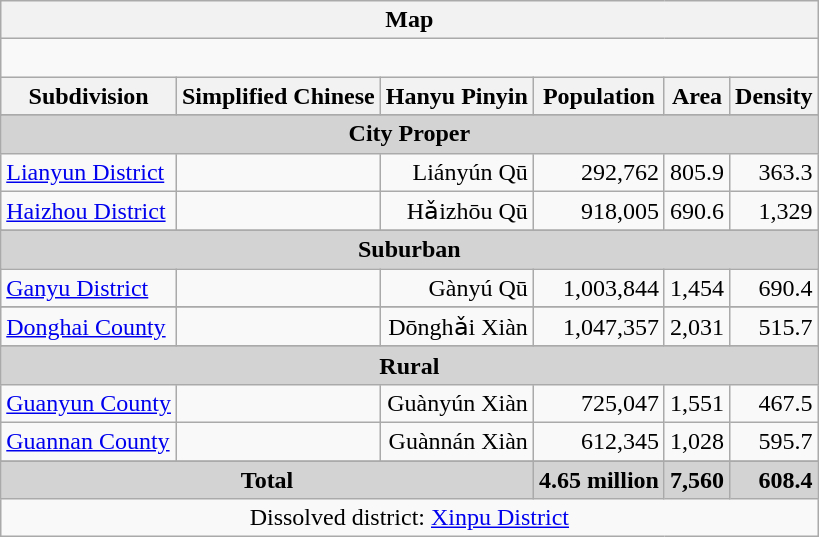<table class="wikitable">
<tr>
<th colspan="6">Map</th>
</tr>
<tr>
<td colspan="6"><div><br> 








</div></td>
</tr>
<tr>
<th align=left>Subdivision</th>
<th align=left>Simplified Chinese</th>
<th align=left>Hanyu Pinyin</th>
<th align=left>Population </th>
<th align=left>Area </th>
<th align=left>Density </th>
</tr>
<tr>
</tr>
<tr style="background:#d3d3d3;">
<td colspan="6"  style="text-align:center; "><strong>City Proper</strong></td>
</tr>
<tr>
<td align=left><a href='#'>Lianyun District</a></td>
<td align=left></td>
<td align=right>Liányún Qū</td>
<td align=right>292,762</td>
<td align=right>805.9</td>
<td align=right>363.3</td>
</tr>
<tr>
<td align=left><a href='#'>Haizhou District</a></td>
<td align=left></td>
<td align=right>Hǎizhōu Qū</td>
<td align=right>918,005</td>
<td align=right>690.6</td>
<td align=right>1,329</td>
</tr>
<tr>
</tr>
<tr style="background:#d3d3d3;">
<td colspan="6"  style="text-align:center; "><strong>Suburban</strong></td>
</tr>
<tr>
<td align=left><a href='#'>Ganyu District</a></td>
<td align=left></td>
<td align=right>Gànyú Qū</td>
<td align=right>1,003,844</td>
<td align=right>1,454</td>
<td align=right>690.4</td>
</tr>
<tr>
</tr>
<tr>
<td align=left><a href='#'>Donghai County</a></td>
<td align=left></td>
<td align=right>Dōnghǎi Xiàn</td>
<td align=right>1,047,357</td>
<td align=right>2,031</td>
<td align=right>515.7</td>
</tr>
<tr>
</tr>
<tr style="background:#d3d3d3;">
<td colspan="6"  style="text-align:center; "><strong>Rural</strong></td>
</tr>
<tr>
<td align=left><a href='#'>Guanyun County</a></td>
<td align=left></td>
<td align=right>Guànyún Xiàn</td>
<td align=right>725,047</td>
<td align=right>1,551</td>
<td align=right>467.5</td>
</tr>
<tr>
<td align=left><a href='#'>Guannan County</a></td>
<td align=left></td>
<td align=right>Guànnán Xiàn</td>
<td align=right>612,345</td>
<td align=right>1,028</td>
<td align=right>595.7</td>
</tr>
<tr>
</tr>
<tr style="background:#d3d3d3;">
<td colspan=3 style="text-align:center; "><strong>Total</strong></td>
<td align=right><strong>4.65 million</strong></td>
<td align=right><strong>7,560</strong></td>
<td align=right><strong>608.4</strong></td>
</tr>
<tr>
<td colspan=6 style="text-align:center; ">Dissolved district: <a href='#'>Xinpu District</a></td>
</tr>
</table>
